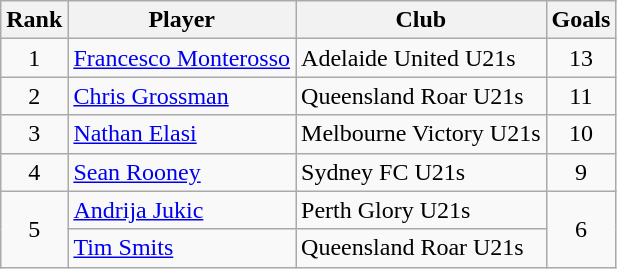<table class="wikitable" style="text-align:center">
<tr>
<th>Rank</th>
<th>Player</th>
<th>Club</th>
<th>Goals</th>
</tr>
<tr>
<td>1</td>
<td align="left"> <a href='#'>Francesco Monterosso</a></td>
<td align="left">Adelaide United U21s</td>
<td>13</td>
</tr>
<tr>
<td>2</td>
<td align="left"> <a href='#'>Chris Grossman</a></td>
<td align="left">Queensland Roar U21s</td>
<td>11</td>
</tr>
<tr>
<td>3</td>
<td align="left"> <a href='#'>Nathan Elasi</a></td>
<td align="left">Melbourne Victory U21s</td>
<td>10</td>
</tr>
<tr>
<td>4</td>
<td align="left"> <a href='#'>Sean Rooney</a></td>
<td align="left">Sydney FC U21s</td>
<td>9</td>
</tr>
<tr>
<td rowspan="2">5</td>
<td align="left"> <a href='#'>Andrija Jukic</a></td>
<td align="left">Perth Glory U21s</td>
<td rowspan="2">6</td>
</tr>
<tr>
<td align="left"> <a href='#'>Tim Smits</a></td>
<td align="left">Queensland Roar U21s</td>
</tr>
</table>
